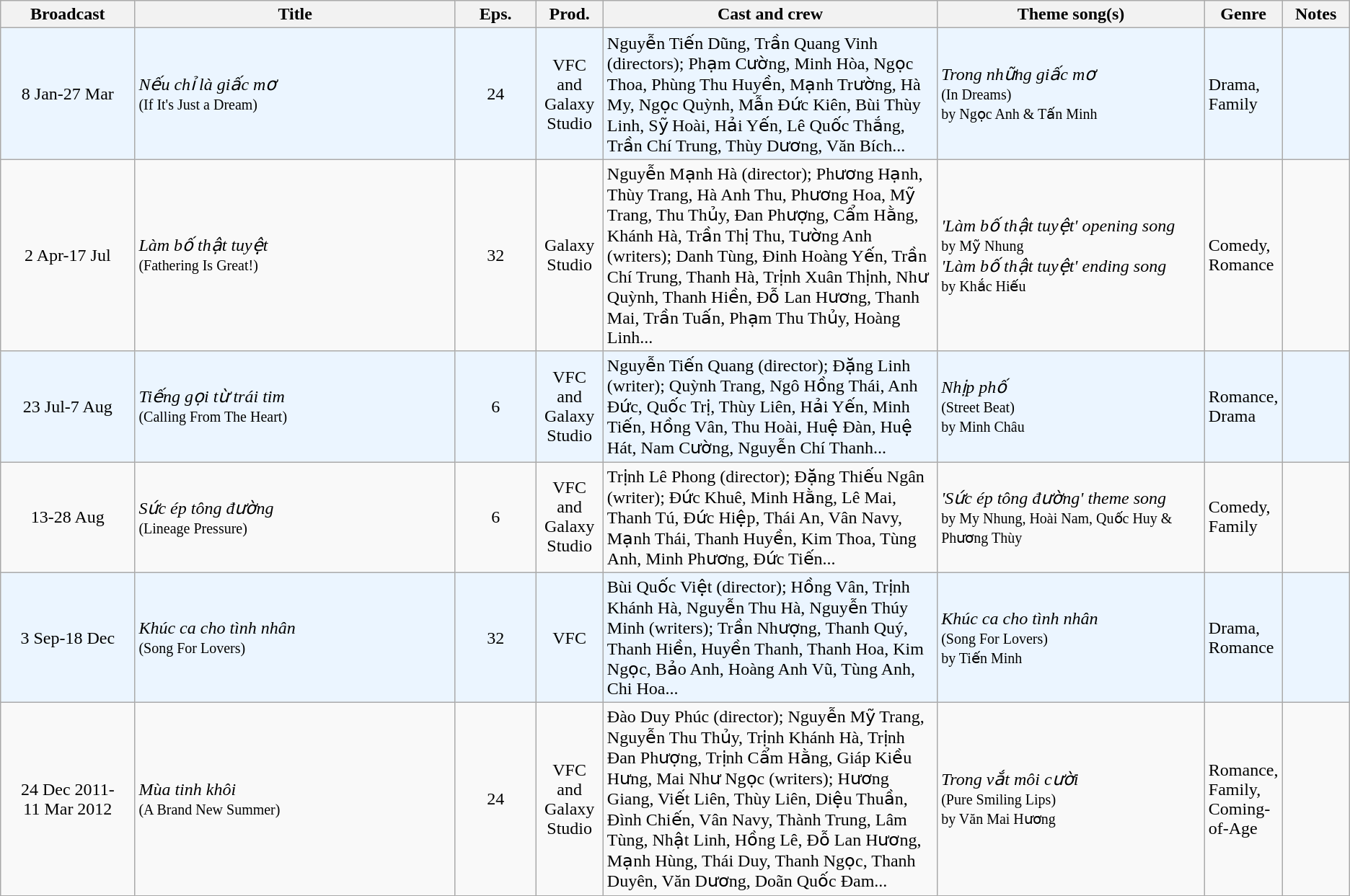<table class="wikitable sortable">
<tr>
<th style="width:10%;">Broadcast</th>
<th style="width:24%;">Title</th>
<th style="width:6%;">Eps.</th>
<th style="width:5%;">Prod.</th>
<th style="width:25%;">Cast and crew</th>
<th style="width:20%;">Theme song(s)</th>
<th style="width:5%;">Genre</th>
<th style="width:5%;">Notes</th>
</tr>
<tr ---- bgcolor="#ebf5ff">
<td style="text-align:center;">8 Jan-27 Mar<br></td>
<td><em>Nếu chỉ là giấc mơ</em> <br><small>(If It's Just a Dream)</small></td>
<td style="text-align:center;">24</td>
<td style="text-align:center;">VFC<br>and<br>Galaxy Studio</td>
<td>Nguyễn Tiến Dũng, Trần Quang Vinh (directors); Phạm Cường, Minh Hòa, Ngọc Thoa, Phùng Thu Huyền, Mạnh Trường, Hà My, Ngọc Quỳnh, Mẫn Đức Kiên, Bùi Thùy Linh, Sỹ Hoài, Hải Yến, Lê Quốc Thắng, Trần Chí Trung, Thùy Dương, Văn Bích...</td>
<td><em>Trong những giấc mơ</em> <br><small>(In Dreams)</small><br><small>by Ngọc Anh & Tấn Minh</small><br></td>
<td>Drama, Family</td>
<td></td>
</tr>
<tr>
<td style="text-align:center;">2 Apr-17 Jul <br></td>
<td><em>Làm bố thật tuyệt</em> <br><small>(Fathering Is Great!)</small></td>
<td style="text-align:center;">32</td>
<td style="text-align:center;">Galaxy Studio</td>
<td>Nguyễn Mạnh Hà (director); Phương Hạnh, Thùy Trang, Hà Anh Thu, Phương Hoa, Mỹ Trang, Thu Thủy, Đan Phượng, Cẩm Hằng, Khánh Hà, Trần Thị Thu, Tường Anh (writers); Danh Tùng, Đinh Hoàng Yến, Trần Chí Trung, Thanh Hà, Trịnh Xuân Thịnh, Như Quỳnh, Thanh Hiền, Đỗ Lan Hương, Thanh Mai, Trần Tuấn, Phạm Thu Thủy, Hoàng Linh...</td>
<td><em> 'Làm bố thật tuyệt' opening song</em> <br><small>by Mỹ Nhung</small><br><em> 'Làm bố thật tuyệt' ending song</em> <br><small>by Khắc Hiếu</small></td>
<td>Comedy, Romance</td>
<td></td>
</tr>
<tr ---- bgcolor="#ebf5ff">
<td style="text-align:center;">23 Jul-7 Aug <br></td>
<td><em>Tiếng gọi từ trái tim</em> <br><small>(Calling From The Heart)</small></td>
<td style="text-align:center;">6</td>
<td style="text-align:center;">VFC<br>and<br>Galaxy Studio</td>
<td>Nguyễn Tiến Quang (director); Đặng Linh (writer); Quỳnh Trang, Ngô Hồng Thái, Anh Đức, Quốc Trị, Thùy Liên, Hải Yến, Minh Tiến, Hồng Vân, Thu Hoài, Huệ Đàn, Huệ Hát, Nam Cường, Nguyễn Chí Thanh...</td>
<td><em>Nhịp phố</em> <br><small>(Street Beat)</small><br><small>by Minh Châu</small></td>
<td>Romance, Drama</td>
<td></td>
</tr>
<tr>
<td style="text-align:center;">13-28 Aug <br></td>
<td><em>Sức ép tông đường</em> <br><small>(Lineage Pressure)</small></td>
<td style="text-align:center;">6</td>
<td style="text-align:center;">VFC<br>and<br>Galaxy Studio</td>
<td>Trịnh Lê Phong (director); Đặng Thiếu Ngân (writer); Đức Khuê, Minh Hằng, Lê Mai, Thanh Tú, Đức Hiệp, Thái An, Vân Navy, Mạnh Thái, Thanh Huyền, Kim Thoa, Tùng Anh, Minh Phương, Đức Tiến...</td>
<td><em> 'Sức ép tông đường' theme song</em> <br><small>by My Nhung, Hoài Nam, Quốc Huy & Phương Thùy</small></td>
<td>Comedy, Family</td>
<td></td>
</tr>
<tr ---- bgcolor="#ebf5ff">
<td style="text-align:center;">3 Sep-18 Dec <br></td>
<td><em>Khúc ca cho tình nhân</em> <br><small>(Song For Lovers)</small></td>
<td style="text-align:center;">32</td>
<td style="text-align:center;">VFC</td>
<td>Bùi Quốc Việt (director); Hồng Vân, Trịnh Khánh Hà, Nguyễn Thu Hà, Nguyễn Thúy Minh (writers); Trần Nhượng, Thanh Quý, Thanh Hiền, Huyền Thanh, Thanh Hoa, Kim Ngọc, Bảo Anh, Hoàng Anh Vũ, Tùng Anh, Chi Hoa...</td>
<td><em>Khúc ca cho tình nhân</em> <br><small>(Song For Lovers)</small><br><small>by Tiến Minh</small></td>
<td>Drama, Romance</td>
<td></td>
</tr>
<tr>
<td style="text-align:center;">24 Dec 2011-<br>11 Mar 2012 <br></td>
<td><em>Mùa tinh khôi</em> <br><small>(A Brand New Summer)</small></td>
<td style="text-align:center;">24</td>
<td style="text-align:center;">VFC<br>and<br>Galaxy Studio</td>
<td>Đào Duy Phúc (director); Nguyễn Mỹ Trang, Nguyễn Thu Thủy, Trịnh Khánh Hà, Trịnh Đan Phượng, Trịnh Cẩm Hằng, Giáp Kiều Hưng, Mai Như Ngọc (writers); Hương Giang, Viết Liên, Thùy Liên, Diệu Thuần, Đình Chiến, Vân Navy, Thành Trung, Lâm Tùng, Nhật Linh, Hồng Lê, Đỗ Lan Hương, Mạnh Hùng, Thái Duy, Thanh Ngọc, Thanh Duyên, Văn Dương, Doãn Quốc Đam...</td>
<td><em>Trong vắt môi cười</em> <br><small>(Pure Smiling Lips)</small><br><small>by Văn Mai Hương</small></td>
<td>Romance, Family, Coming-of-Age</td>
<td></td>
</tr>
</table>
